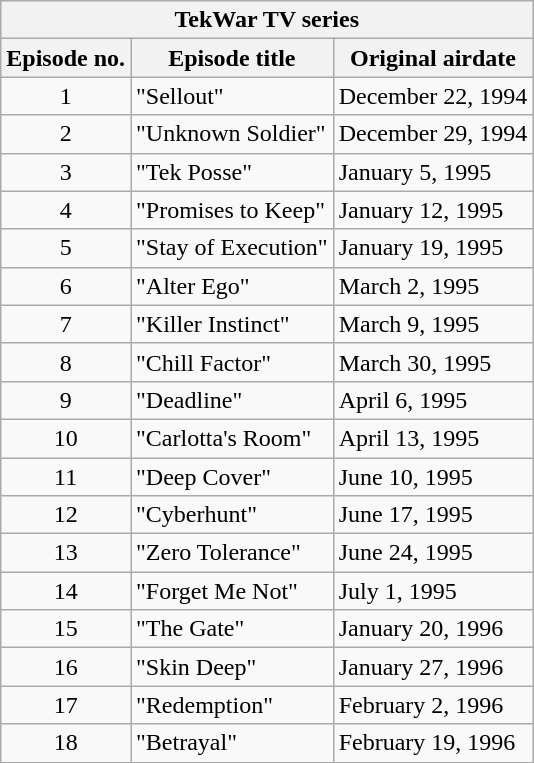<table class="wikitable">
<tr>
<th colspan="3">TekWar TV series</th>
</tr>
<tr>
<th>Episode no.</th>
<th>Episode title</th>
<th>Original airdate</th>
</tr>
<tr>
<td style="text-align: center">1</td>
<td>"Sellout"</td>
<td>December 22, 1994</td>
</tr>
<tr>
<td style="text-align: center">2</td>
<td>"Unknown Soldier"</td>
<td>December 29, 1994</td>
</tr>
<tr>
<td style="text-align: center">3</td>
<td>"Tek Posse"</td>
<td>January 5, 1995</td>
</tr>
<tr>
<td style="text-align: center">4</td>
<td>"Promises to Keep"</td>
<td>January 12, 1995</td>
</tr>
<tr>
<td style="text-align: center">5</td>
<td>"Stay of Execution"</td>
<td>January 19, 1995</td>
</tr>
<tr>
<td style="text-align: center">6</td>
<td>"Alter Ego"</td>
<td>March 2, 1995</td>
</tr>
<tr>
<td style="text-align: center">7</td>
<td>"Killer Instinct"</td>
<td>March 9, 1995</td>
</tr>
<tr>
<td style="text-align: center">8</td>
<td>"Chill Factor"</td>
<td>March 30, 1995</td>
</tr>
<tr>
<td style="text-align: center">9</td>
<td>"Deadline"</td>
<td>April 6, 1995</td>
</tr>
<tr>
<td style="text-align: center">10</td>
<td>"Carlotta's Room"</td>
<td>April 13, 1995</td>
</tr>
<tr>
<td style="text-align: center">11</td>
<td>"Deep Cover"</td>
<td>June 10, 1995</td>
</tr>
<tr>
<td style="text-align: center">12</td>
<td>"Cyberhunt"</td>
<td>June 17, 1995</td>
</tr>
<tr>
<td style="text-align: center">13</td>
<td>"Zero Tolerance"</td>
<td>June 24, 1995</td>
</tr>
<tr>
<td style="text-align: center">14</td>
<td>"Forget Me Not"</td>
<td>July 1, 1995</td>
</tr>
<tr>
<td style="text-align: center">15</td>
<td>"The Gate"</td>
<td>January 20, 1996</td>
</tr>
<tr>
<td style="text-align: center">16</td>
<td>"Skin Deep"</td>
<td>January 27, 1996</td>
</tr>
<tr>
<td style="text-align: center">17</td>
<td>"Redemption"</td>
<td>February 2, 1996</td>
</tr>
<tr>
<td style="text-align: center">18</td>
<td>"Betrayal"</td>
<td>February 19, 1996</td>
</tr>
</table>
